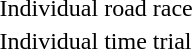<table>
<tr>
<td>Individual road race</td>
<td></td>
<td></td>
<td></td>
</tr>
<tr>
<td>Individual time trial</td>
<td></td>
<td></td>
<td></td>
</tr>
</table>
